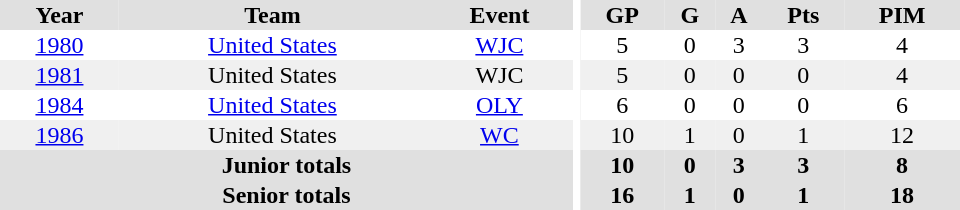<table border="0" cellpadding="1" cellspacing="0" ID="Table3" style="text-align:center; width:40em">
<tr bgcolor="#e0e0e0">
<th>Year</th>
<th>Team</th>
<th>Event</th>
<th rowspan="102" bgcolor="#ffffff"></th>
<th>GP</th>
<th>G</th>
<th>A</th>
<th>Pts</th>
<th>PIM</th>
</tr>
<tr>
<td><a href='#'>1980</a></td>
<td><a href='#'>United States</a></td>
<td><a href='#'>WJC</a></td>
<td>5</td>
<td>0</td>
<td>3</td>
<td>3</td>
<td>4</td>
</tr>
<tr bgcolor="#f0f0f0">
<td><a href='#'>1981</a></td>
<td>United States</td>
<td>WJC</td>
<td>5</td>
<td>0</td>
<td>0</td>
<td>0</td>
<td>4</td>
</tr>
<tr>
<td><a href='#'>1984</a></td>
<td><a href='#'>United States</a></td>
<td><a href='#'>OLY</a></td>
<td>6</td>
<td>0</td>
<td>0</td>
<td>0</td>
<td>6</td>
</tr>
<tr bgcolor="#f0f0f0">
<td><a href='#'>1986</a></td>
<td>United States</td>
<td><a href='#'>WC</a></td>
<td>10</td>
<td>1</td>
<td>0</td>
<td>1</td>
<td>12</td>
</tr>
<tr bgcolor="#e0e0e0">
<th colspan="3">Junior totals</th>
<th>10</th>
<th>0</th>
<th>3</th>
<th>3</th>
<th>8</th>
</tr>
<tr bgcolor="#e0e0e0">
<th colspan="3">Senior totals</th>
<th>16</th>
<th>1</th>
<th>0</th>
<th>1</th>
<th>18</th>
</tr>
</table>
